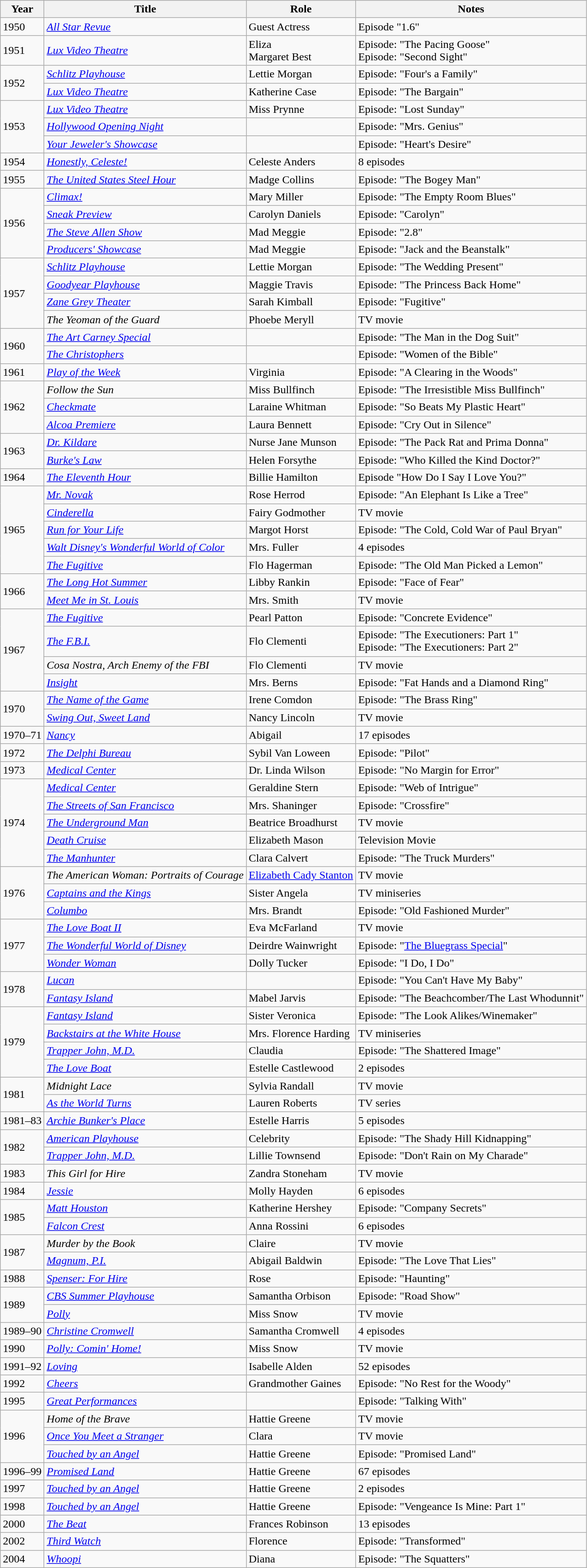<table class="wikitable">
<tr>
<th>Year</th>
<th>Title</th>
<th>Role</th>
<th class="unsortable">Notes</th>
</tr>
<tr>
<td>1950</td>
<td><em><a href='#'>All Star Revue</a></em></td>
<td>Guest Actress</td>
<td>Episode "1.6"</td>
</tr>
<tr>
<td>1951</td>
<td><em><a href='#'>Lux Video Theatre</a></em></td>
<td>Eliza<br>Margaret Best</td>
<td>Episode: "The Pacing Goose"<br>Episode: "Second Sight"</td>
</tr>
<tr>
<td rowspan="2">1952</td>
<td><em><a href='#'>Schlitz Playhouse</a></em></td>
<td>Lettie Morgan</td>
<td>Episode: "Four's a Family"</td>
</tr>
<tr>
<td><em><a href='#'>Lux Video Theatre</a></em></td>
<td>Katherine Case</td>
<td>Episode: "The Bargain"</td>
</tr>
<tr>
<td rowspan="3">1953</td>
<td><em><a href='#'>Lux Video Theatre</a></em></td>
<td>Miss Prynne</td>
<td>Episode: "Lost Sunday"</td>
</tr>
<tr>
<td><em><a href='#'>Hollywood Opening Night</a></em></td>
<td></td>
<td>Episode: "Mrs. Genius"</td>
</tr>
<tr>
<td><em><a href='#'>Your Jeweler's Showcase</a></em></td>
<td></td>
<td>Episode: "Heart's Desire"</td>
</tr>
<tr>
<td>1954</td>
<td><em><a href='#'>Honestly, Celeste!</a></em></td>
<td>Celeste Anders</td>
<td>8 episodes</td>
</tr>
<tr>
<td>1955</td>
<td><em><a href='#'>The United States Steel Hour</a></em></td>
<td>Madge Collins</td>
<td>Episode: "The Bogey Man"</td>
</tr>
<tr>
<td rowspan="4">1956</td>
<td><em><a href='#'>Climax!</a></em></td>
<td>Mary Miller</td>
<td>Episode: "The Empty Room Blues"</td>
</tr>
<tr>
<td><em><a href='#'>Sneak Preview</a></em></td>
<td>Carolyn Daniels</td>
<td>Episode: "Carolyn"</td>
</tr>
<tr>
<td><em><a href='#'>The Steve Allen Show</a></em></td>
<td>Mad Meggie</td>
<td>Episode: "2.8"</td>
</tr>
<tr>
<td><em><a href='#'>Producers' Showcase</a></em></td>
<td>Mad Meggie</td>
<td>Episode: "Jack and the Beanstalk"</td>
</tr>
<tr>
<td rowspan="4">1957</td>
<td><em><a href='#'>Schlitz Playhouse</a></em></td>
<td>Lettie Morgan</td>
<td>Episode: "The Wedding Present"</td>
</tr>
<tr>
<td><em><a href='#'>Goodyear Playhouse</a></em></td>
<td>Maggie Travis</td>
<td>Episode: "The Princess Back Home"</td>
</tr>
<tr>
<td><em><a href='#'>Zane Grey Theater</a></em></td>
<td>Sarah Kimball</td>
<td>Episode: "Fugitive"</td>
</tr>
<tr>
<td><em>The Yeoman of the Guard</em></td>
<td>Phoebe Meryll</td>
<td>TV movie</td>
</tr>
<tr>
<td rowspan="2">1960</td>
<td><em><a href='#'>The Art Carney Special</a></em></td>
<td></td>
<td>Episode: "The Man in the Dog Suit"</td>
</tr>
<tr>
<td><em><a href='#'>The Christophers</a></em></td>
<td></td>
<td>Episode: "Women of the Bible"</td>
</tr>
<tr>
<td>1961</td>
<td><em><a href='#'>Play of the Week</a></em></td>
<td>Virginia</td>
<td>Episode: "A Clearing in the Woods"</td>
</tr>
<tr>
<td rowspan="3">1962</td>
<td><em>Follow the Sun</em></td>
<td>Miss Bullfinch</td>
<td>Episode: "The Irresistible Miss Bullfinch"</td>
</tr>
<tr>
<td><em><a href='#'>Checkmate</a></em></td>
<td>Laraine Whitman</td>
<td>Episode: "So Beats My Plastic Heart"</td>
</tr>
<tr>
<td><em><a href='#'>Alcoa Premiere</a></em></td>
<td>Laura Bennett</td>
<td>Episode: "Cry Out in Silence"</td>
</tr>
<tr>
<td rowspan="2">1963</td>
<td><em><a href='#'>Dr. Kildare</a></em></td>
<td>Nurse Jane Munson</td>
<td>Episode: "The Pack Rat and Prima Donna"</td>
</tr>
<tr>
<td><em><a href='#'>Burke's Law</a></em></td>
<td>Helen Forsythe</td>
<td>Episode: "Who Killed the Kind Doctor?"</td>
</tr>
<tr>
<td>1964</td>
<td><em><a href='#'>The Eleventh Hour</a></em></td>
<td>Billie Hamilton</td>
<td>Episode "How Do I Say I Love You?"</td>
</tr>
<tr>
<td rowspan="5">1965</td>
<td><em><a href='#'>Mr. Novak</a></em></td>
<td>Rose Herrod</td>
<td>Episode: "An Elephant Is Like a Tree"</td>
</tr>
<tr>
<td><em><a href='#'>Cinderella</a></em></td>
<td>Fairy Godmother</td>
<td>TV movie</td>
</tr>
<tr>
<td><em><a href='#'>Run for Your Life</a></em></td>
<td>Margot Horst</td>
<td>Episode: "The Cold, Cold War of Paul Bryan"</td>
</tr>
<tr>
<td><em><a href='#'>Walt Disney's Wonderful World of Color</a></em></td>
<td>Mrs. Fuller</td>
<td>4 episodes</td>
</tr>
<tr>
<td><em><a href='#'>The Fugitive</a></em></td>
<td>Flo Hagerman</td>
<td>Episode: "The Old Man Picked a Lemon"</td>
</tr>
<tr>
<td rowspan="2">1966</td>
<td><em><a href='#'>The Long Hot Summer</a></em></td>
<td>Libby Rankin</td>
<td>Episode: "Face of Fear"</td>
</tr>
<tr>
<td><em><a href='#'>Meet Me in St. Louis</a></em></td>
<td>Mrs. Smith</td>
<td>TV movie</td>
</tr>
<tr>
<td rowspan="4">1967</td>
<td><em><a href='#'>The Fugitive</a></em></td>
<td>Pearl Patton</td>
<td>Episode: "Concrete Evidence"</td>
</tr>
<tr>
<td><em><a href='#'>The F.B.I.</a></em></td>
<td>Flo Clementi</td>
<td>Episode: "The Executioners: Part 1"<br>Episode: "The Executioners: Part 2"</td>
</tr>
<tr>
<td><em>Cosa Nostra, Arch Enemy of the FBI</em></td>
<td>Flo Clementi</td>
<td>TV movie</td>
</tr>
<tr>
<td><em><a href='#'>Insight</a></em></td>
<td>Mrs. Berns</td>
<td>Episode: "Fat Hands and a Diamond Ring"</td>
</tr>
<tr>
<td rowspan="2">1970</td>
<td><em><a href='#'>The Name of the Game</a></em></td>
<td>Irene Comdon</td>
<td>Episode: "The Brass Ring"</td>
</tr>
<tr>
<td><em><a href='#'>Swing Out, Sweet Land</a></em></td>
<td>Nancy Lincoln</td>
<td>TV movie</td>
</tr>
<tr>
<td>1970–71</td>
<td><em><a href='#'>Nancy</a></em></td>
<td>Abigail</td>
<td>17 episodes</td>
</tr>
<tr>
<td>1972</td>
<td><em><a href='#'>The Delphi Bureau</a></em></td>
<td>Sybil Van Loween</td>
<td>Episode: "Pilot"</td>
</tr>
<tr>
<td>1973</td>
<td><em><a href='#'>Medical Center</a></em></td>
<td>Dr. Linda Wilson</td>
<td>Episode: "No Margin for Error"</td>
</tr>
<tr>
<td rowspan="5">1974</td>
<td><em><a href='#'>Medical Center</a></em></td>
<td>Geraldine Stern</td>
<td>Episode: "Web of Intrigue"</td>
</tr>
<tr>
<td><em><a href='#'>The Streets of San Francisco</a></em></td>
<td>Mrs. Shaninger</td>
<td>Episode: "Crossfire"</td>
</tr>
<tr>
<td><em><a href='#'>The Underground Man</a></em></td>
<td>Beatrice Broadhurst</td>
<td>TV movie</td>
</tr>
<tr>
<td><em><a href='#'>Death Cruise</a></em></td>
<td>Elizabeth Mason</td>
<td>Television Movie</td>
</tr>
<tr>
<td><em><a href='#'>The Manhunter</a></em></td>
<td>Clara Calvert</td>
<td>Episode: "The Truck Murders"</td>
</tr>
<tr>
<td rowspan="3">1976</td>
<td><em>The American Woman: Portraits of Courage</em></td>
<td><a href='#'>Elizabeth Cady Stanton</a></td>
<td>TV movie</td>
</tr>
<tr>
<td><em><a href='#'>Captains and the Kings</a></em></td>
<td>Sister Angela</td>
<td>TV miniseries</td>
</tr>
<tr>
<td><em><a href='#'>Columbo</a></em></td>
<td>Mrs. Brandt</td>
<td>Episode: "Old Fashioned Murder"</td>
</tr>
<tr>
<td rowspan="3">1977</td>
<td><em><a href='#'>The Love Boat II</a></em></td>
<td>Eva McFarland</td>
<td>TV movie</td>
</tr>
<tr>
<td><em><a href='#'>The Wonderful World of Disney</a></em></td>
<td>Deirdre Wainwright</td>
<td>Episode: "<a href='#'>The Bluegrass Special</a>"</td>
</tr>
<tr>
<td><em><a href='#'>Wonder Woman</a></em></td>
<td>Dolly Tucker</td>
<td>Episode: "I Do, I Do"</td>
</tr>
<tr>
<td rowspan="2">1978</td>
<td><em><a href='#'>Lucan</a></em></td>
<td></td>
<td>Episode: "You Can't Have My Baby"</td>
</tr>
<tr>
<td><em><a href='#'>Fantasy Island</a></em></td>
<td>Mabel Jarvis</td>
<td>Episode: "The Beachcomber/The Last Whodunnit"</td>
</tr>
<tr>
<td rowspan="4">1979</td>
<td><em><a href='#'>Fantasy Island</a></em></td>
<td>Sister Veronica</td>
<td>Episode: "The Look Alikes/Winemaker"</td>
</tr>
<tr>
<td><em><a href='#'>Backstairs at the White House</a></em></td>
<td>Mrs. Florence Harding</td>
<td>TV miniseries</td>
</tr>
<tr>
<td><em><a href='#'>Trapper John, M.D.</a></em></td>
<td>Claudia</td>
<td>Episode: "The Shattered Image"</td>
</tr>
<tr>
<td><em><a href='#'>The Love Boat</a></em></td>
<td>Estelle Castlewood</td>
<td>2 episodes</td>
</tr>
<tr>
<td rowspan="2">1981</td>
<td><em>Midnight Lace</em></td>
<td>Sylvia Randall</td>
<td>TV movie</td>
</tr>
<tr>
<td><em><a href='#'>As the World Turns</a></em></td>
<td>Lauren Roberts</td>
<td>TV series</td>
</tr>
<tr>
<td>1981–83</td>
<td><em><a href='#'>Archie Bunker's Place</a></em></td>
<td>Estelle Harris</td>
<td>5 episodes</td>
</tr>
<tr>
<td rowspan="2">1982</td>
<td><em><a href='#'>American Playhouse</a></em></td>
<td>Celebrity</td>
<td>Episode: "The Shady Hill Kidnapping"</td>
</tr>
<tr>
<td><em><a href='#'>Trapper John, M.D.</a></em></td>
<td>Lillie Townsend</td>
<td>Episode: "Don't Rain on My Charade"</td>
</tr>
<tr>
<td>1983</td>
<td><em>This Girl for Hire</em></td>
<td>Zandra Stoneham</td>
<td>TV movie</td>
</tr>
<tr>
<td>1984</td>
<td><em><a href='#'>Jessie</a></em></td>
<td>Molly Hayden</td>
<td>6 episodes</td>
</tr>
<tr>
<td rowspan="2">1985</td>
<td><em><a href='#'>Matt Houston</a></em></td>
<td>Katherine Hershey</td>
<td>Episode: "Company Secrets"</td>
</tr>
<tr>
<td><em><a href='#'>Falcon Crest</a></em></td>
<td>Anna Rossini</td>
<td>6 episodes</td>
</tr>
<tr>
<td rowspan="2">1987</td>
<td><em>Murder by the Book</em></td>
<td>Claire</td>
<td>TV movie</td>
</tr>
<tr>
<td><em><a href='#'>Magnum, P.I.</a></em></td>
<td>Abigail Baldwin</td>
<td>Episode: "The Love That Lies"</td>
</tr>
<tr>
<td>1988</td>
<td><em><a href='#'>Spenser: For Hire</a></em></td>
<td>Rose</td>
<td>Episode: "Haunting"</td>
</tr>
<tr>
<td rowspan="2">1989</td>
<td><em><a href='#'>CBS Summer Playhouse</a></em></td>
<td>Samantha Orbison</td>
<td>Episode: "Road Show"</td>
</tr>
<tr>
<td><em><a href='#'>Polly</a></em></td>
<td>Miss Snow</td>
<td>TV movie</td>
</tr>
<tr>
<td>1989–90</td>
<td><em><a href='#'>Christine Cromwell</a></em></td>
<td>Samantha Cromwell</td>
<td>4 episodes</td>
</tr>
<tr>
<td>1990</td>
<td><em><a href='#'>Polly: Comin' Home!</a></em></td>
<td>Miss Snow</td>
<td>TV movie</td>
</tr>
<tr>
<td>1991–92</td>
<td><em><a href='#'>Loving</a></em></td>
<td>Isabelle Alden</td>
<td>52 episodes</td>
</tr>
<tr>
<td>1992</td>
<td><em><a href='#'>Cheers</a></em></td>
<td>Grandmother Gaines</td>
<td>Episode: "No Rest for the Woody"</td>
</tr>
<tr>
<td>1995</td>
<td><em><a href='#'>Great Performances</a></em></td>
<td></td>
<td>Episode: "Talking With"</td>
</tr>
<tr>
<td rowspan="3">1996</td>
<td><em>Home of the Brave</em></td>
<td>Hattie Greene</td>
<td>TV movie</td>
</tr>
<tr>
<td><em><a href='#'>Once You Meet a Stranger</a></em></td>
<td>Clara</td>
<td>TV movie</td>
</tr>
<tr>
<td><em><a href='#'>Touched by an Angel</a></em></td>
<td>Hattie Greene</td>
<td>Episode: "Promised Land"</td>
</tr>
<tr>
<td>1996–99</td>
<td><em><a href='#'>Promised Land</a></em></td>
<td>Hattie Greene</td>
<td>67 episodes</td>
</tr>
<tr>
<td>1997</td>
<td><em><a href='#'>Touched by an Angel</a></em></td>
<td>Hattie Greene</td>
<td>2 episodes</td>
</tr>
<tr>
<td>1998</td>
<td><em><a href='#'>Touched by an Angel</a></em></td>
<td>Hattie Greene</td>
<td>Episode: "Vengeance Is Mine: Part 1"</td>
</tr>
<tr>
<td>2000</td>
<td><em><a href='#'>The Beat</a></em></td>
<td>Frances Robinson</td>
<td>13 episodes</td>
</tr>
<tr>
<td>2002</td>
<td><em><a href='#'>Third Watch</a></em></td>
<td>Florence</td>
<td>Episode: "Transformed"</td>
</tr>
<tr>
<td>2004</td>
<td><em><a href='#'>Whoopi</a></em></td>
<td>Diana</td>
<td>Episode: "The Squatters"</td>
</tr>
</table>
